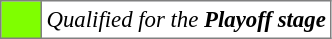<table bgcolor="#f7f8ff" cellpadding="3" cellspacing="0" border="1" style="font-size: 95%; border: gray solid 1px; border-collapse: collapse;text-align:center;">
<tr>
<td style="background: #7fff00;" width="20"></td>
<td bgcolor="#ffffff" align="left"><em>Qualified for the <strong>Playoff stage</strong> </em></td>
</tr>
</table>
